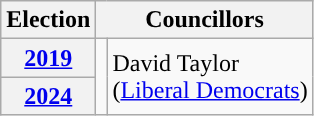<table class="wikitable">
<tr>
<th>Election</th>
<th colspan="2">Councillors</th>
</tr>
<tr>
<th><a href='#'>2019</a></th>
<td rowspan="5" style="background-color: "></td>
<td rowspan="2">David Taylor<br>(<a href='#'>Liberal Democrats</a>)</td>
</tr>
<tr>
<th><a href='#'>2024</a></th>
</tr>
</table>
